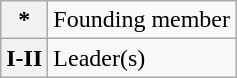<table class="wikitable">
<tr>
<th>*</th>
<td>Founding member</td>
</tr>
<tr>
<th>I-II</th>
<td>Leader(s)</td>
</tr>
</table>
